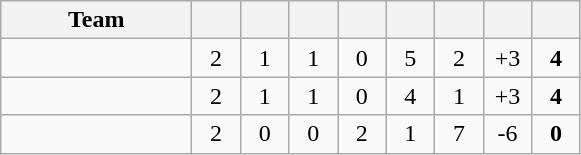<table class="wikitable" style="text-align:center;">
<tr>
<th width=120>Team</th>
<th width=25></th>
<th width=25></th>
<th width=25></th>
<th width=25></th>
<th width=25></th>
<th width=25></th>
<th width=25></th>
<th width=25></th>
</tr>
<tr>
<td style="text-align:left;"></td>
<td>2</td>
<td>1</td>
<td>1</td>
<td>0</td>
<td>5</td>
<td>2</td>
<td>+3</td>
<td><strong>4</strong></td>
</tr>
<tr>
<td style="text-align:left;"></td>
<td>2</td>
<td>1</td>
<td>1</td>
<td>0</td>
<td>4</td>
<td>1</td>
<td>+3</td>
<td><strong>4</strong></td>
</tr>
<tr>
<td style="text-align:left;"></td>
<td>2</td>
<td>0</td>
<td>0</td>
<td>2</td>
<td>1</td>
<td>7</td>
<td>-6</td>
<td><strong>0</strong></td>
</tr>
</table>
